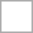<table cellpadding="10" cellspacing="0" style="border:solid 1px #aaa">
<tr>
<td></td>
</tr>
<tr>
</tr>
</table>
